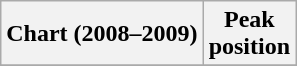<table class="wikitable sortable">
<tr>
<th align="left">Chart (2008–2009)</th>
<th align="center">Peak<br>position</th>
</tr>
<tr>
</tr>
</table>
